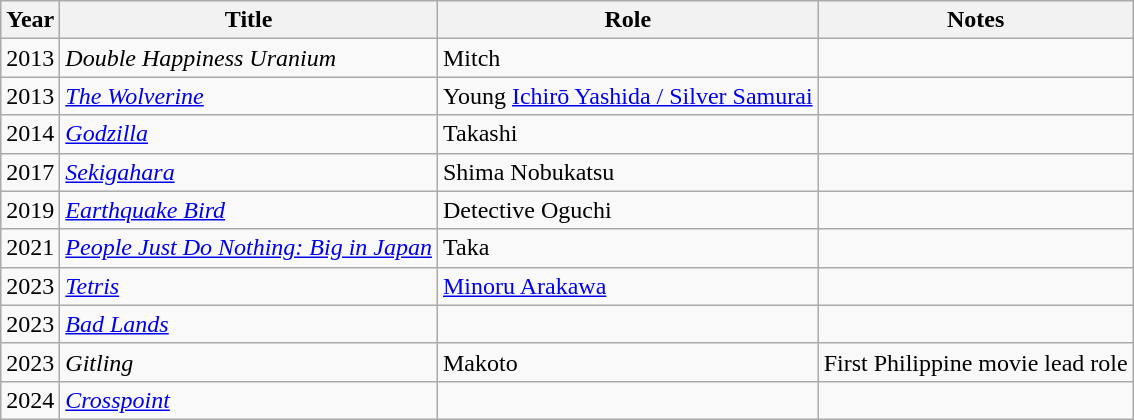<table class="wikitable sortable">
<tr>
<th>Year</th>
<th>Title</th>
<th>Role</th>
<th>Notes</th>
</tr>
<tr>
<td>2013</td>
<td><em>Double Happiness Uranium</em></td>
<td>Mitch</td>
<td></td>
</tr>
<tr>
<td>2013</td>
<td><em><a href='#'>The Wolverine</a></em></td>
<td>Young <a href='#'>Ichirō Yashida / Silver Samurai</a></td>
<td></td>
</tr>
<tr>
<td>2014</td>
<td><em><a href='#'>Godzilla</a></em></td>
<td>Takashi</td>
<td></td>
</tr>
<tr>
<td>2017</td>
<td><em><a href='#'>Sekigahara</a></em></td>
<td>Shima Nobukatsu</td>
<td></td>
</tr>
<tr>
<td>2019</td>
<td><em><a href='#'>Earthquake Bird</a></em></td>
<td>Detective Oguchi</td>
<td></td>
</tr>
<tr>
<td>2021</td>
<td><em><a href='#'>People Just Do Nothing: Big in Japan</a></em></td>
<td>Taka</td>
<td></td>
</tr>
<tr>
<td>2023</td>
<td><em><a href='#'>Tetris</a></em></td>
<td><a href='#'>Minoru Arakawa</a></td>
<td></td>
</tr>
<tr>
<td>2023</td>
<td><em><a href='#'>Bad Lands</a></em></td>
<td></td>
<td></td>
</tr>
<tr>
<td>2023</td>
<td><em>Gitling</em></td>
<td>Makoto</td>
<td>First Philippine movie lead role</td>
</tr>
<tr>
<td>2024</td>
<td><em><a href='#'> Crosspoint</a></em></td>
<td></td>
</tr>
</table>
